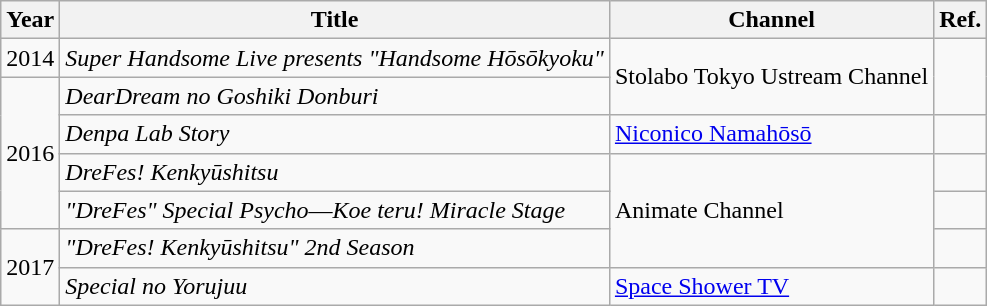<table class="wikitable">
<tr>
<th>Year</th>
<th>Title</th>
<th>Channel</th>
<th>Ref.</th>
</tr>
<tr>
<td>2014</td>
<td><em>Super Handsome Live presents "Handsome Hōsōkyoku"</em></td>
<td rowspan="2">Stolabo Tokyo Ustream Channel</td>
<td rowspan="2"></td>
</tr>
<tr>
<td rowspan="4">2016</td>
<td><em>DearDream no Goshiki Donburi</em></td>
</tr>
<tr>
<td><em>Denpa Lab Story</em></td>
<td><a href='#'>Niconico Namahōsō</a></td>
<td></td>
</tr>
<tr>
<td><em>DreFes! Kenkyūshitsu</em></td>
<td rowspan="3">Animate Channel</td>
<td></td>
</tr>
<tr>
<td><em>"DreFes" Special Psycho―Koe teru! Miracle Stage</em></td>
<td></td>
</tr>
<tr>
<td rowspan="2">2017</td>
<td><em>"DreFes! Kenkyūshitsu" 2nd Season</em></td>
<td></td>
</tr>
<tr>
<td><em>Special no Yorujuu</em></td>
<td><a href='#'>Space Shower TV</a></td>
<td></td>
</tr>
</table>
